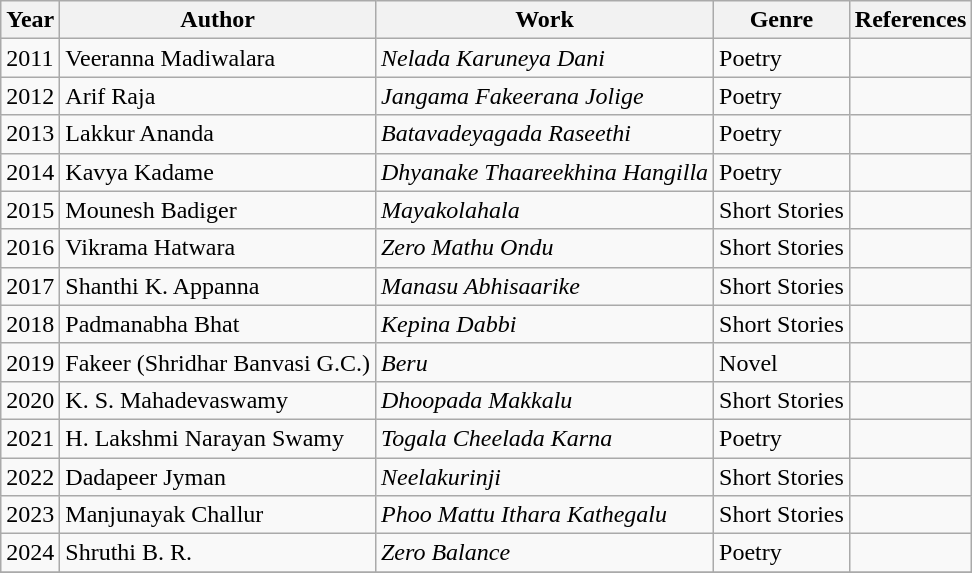<table class="wikitable">
<tr>
<th>Year</th>
<th>Author</th>
<th>Work</th>
<th>Genre</th>
<th class="unsortable">References</th>
</tr>
<tr>
<td>2011</td>
<td>Veeranna Madiwalara</td>
<td><em>Nelada Karuneya Dani</em></td>
<td>Poetry</td>
<td></td>
</tr>
<tr>
<td>2012</td>
<td>Arif Raja</td>
<td><em>Jangama Fakeerana Jolige</em></td>
<td>Poetry</td>
<td></td>
</tr>
<tr>
<td>2013</td>
<td>Lakkur Ananda</td>
<td><em>Batavadeyagada Raseethi</em></td>
<td>Poetry</td>
<td></td>
</tr>
<tr>
<td>2014</td>
<td>Kavya Kadame</td>
<td><em>Dhyanake Thaareekhina Hangilla</em></td>
<td>Poetry</td>
<td></td>
</tr>
<tr>
<td>2015</td>
<td>Mounesh Badiger</td>
<td><em>Mayakolahala</em></td>
<td>Short Stories</td>
<td></td>
</tr>
<tr>
<td>2016</td>
<td>Vikrama Hatwara</td>
<td><em>Zero Mathu Ondu</em></td>
<td>Short Stories</td>
<td></td>
</tr>
<tr>
<td>2017</td>
<td>Shanthi K. Appanna</td>
<td><em>Manasu Abhisaarike</em></td>
<td>Short Stories</td>
<td></td>
</tr>
<tr>
<td>2018</td>
<td>Padmanabha Bhat</td>
<td><em>Kepina Dabbi</em></td>
<td>Short Stories</td>
<td></td>
</tr>
<tr>
<td>2019</td>
<td>Fakeer (Shridhar Banvasi G.C.)</td>
<td><em>Beru</em></td>
<td>Novel</td>
<td></td>
</tr>
<tr>
<td>2020</td>
<td>K. S. Mahadevaswamy</td>
<td><em>Dhoopada Makkalu</em></td>
<td>Short Stories</td>
<td></td>
</tr>
<tr>
<td>2021</td>
<td>H. Lakshmi Narayan Swamy</td>
<td><em>Togala Cheelada Karna</em></td>
<td>Poetry</td>
<td></td>
</tr>
<tr>
<td>2022</td>
<td>Dadapeer Jyman</td>
<td><em>Neelakurinji</em></td>
<td>Short Stories</td>
<td></td>
</tr>
<tr>
<td>2023</td>
<td>Manjunayak Challur</td>
<td><em>Phoo Mattu Ithara Kathegalu</em></td>
<td>Short Stories</td>
<td></td>
</tr>
<tr>
<td>2024</td>
<td>Shruthi B. R.</td>
<td><em>Zero Balance</em></td>
<td>Poetry</td>
<td></td>
</tr>
<tr>
</tr>
</table>
